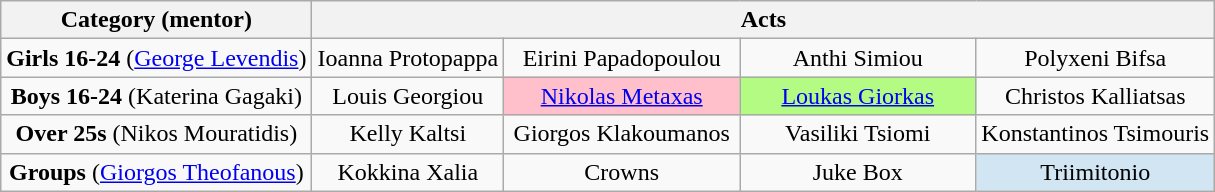<table class="wikitable" style="font-size:100%; text-align:center">
<tr>
<th>Category (mentor)</th>
<th colspan="4">Acts</th>
</tr>
<tr>
<td><strong>Girls 16-24</strong> (<a href='#'>George Levendis</a>)</td>
<td>Ioanna Protopappa</td>
<td>Eirini Papadopoulou</td>
<td>Anthi Simiou</td>
<td>Polyxeni Bifsa</td>
</tr>
<tr>
<td><strong>Boys 16-24</strong>  (Katerina Gagaki)</td>
<td>Louis Georgiou</td>
<td style="width: 150px; background:pink"><a href='#'>Nikolas Metaxas</a> </td>
<td style="width: 150px; background:#B4FB84"><a href='#'>Loukas Giorkas</a></td>
<td>Christos Kalliatsas</td>
</tr>
<tr>
<td><strong>Over 25s</strong> (Nikos Mouratidis)</td>
<td>Kelly Kaltsi</td>
<td>Giorgos Klakoumanos</td>
<td>Vasiliki Tsiomi</td>
<td>Konstantinos Tsimouris</td>
</tr>
<tr>
<td><strong>Groups</strong> (<a href='#'>Giorgos Theofanous</a>)</td>
<td>Kokkina Xalia</td>
<td>Crowns</td>
<td>Juke Box</td>
<td style="background:#D1E5F3">Triimitonio</td>
</tr>
</table>
